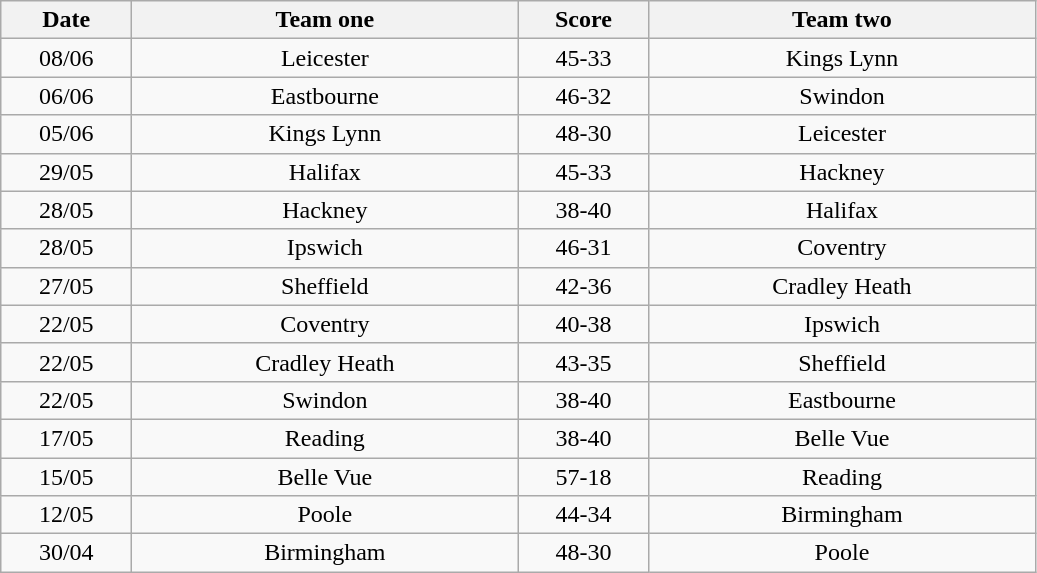<table class="wikitable" style="text-align: center">
<tr>
<th width=80>Date</th>
<th width=250>Team one</th>
<th width=80>Score</th>
<th width=250>Team two</th>
</tr>
<tr>
<td>08/06</td>
<td>Leicester</td>
<td>45-33</td>
<td>Kings Lynn</td>
</tr>
<tr>
<td>06/06</td>
<td>Eastbourne</td>
<td>46-32</td>
<td>Swindon</td>
</tr>
<tr>
<td>05/06</td>
<td>Kings Lynn</td>
<td>48-30</td>
<td>Leicester</td>
</tr>
<tr>
<td>29/05</td>
<td>Halifax</td>
<td>45-33</td>
<td>Hackney</td>
</tr>
<tr>
<td>28/05</td>
<td>Hackney</td>
<td>38-40</td>
<td>Halifax</td>
</tr>
<tr>
<td>28/05</td>
<td>Ipswich</td>
<td>46-31</td>
<td>Coventry</td>
</tr>
<tr>
<td>27/05</td>
<td>Sheffield</td>
<td>42-36</td>
<td>Cradley Heath</td>
</tr>
<tr>
<td>22/05</td>
<td>Coventry</td>
<td>40-38</td>
<td>Ipswich</td>
</tr>
<tr>
<td>22/05</td>
<td>Cradley Heath</td>
<td>43-35</td>
<td>Sheffield</td>
</tr>
<tr>
<td>22/05</td>
<td>Swindon</td>
<td>38-40</td>
<td>Eastbourne</td>
</tr>
<tr>
<td>17/05</td>
<td>Reading</td>
<td>38-40</td>
<td>Belle Vue</td>
</tr>
<tr>
<td>15/05</td>
<td>Belle Vue</td>
<td>57-18</td>
<td>Reading</td>
</tr>
<tr>
<td>12/05</td>
<td>Poole</td>
<td>44-34</td>
<td>Birmingham</td>
</tr>
<tr>
<td>30/04</td>
<td>Birmingham</td>
<td>48-30</td>
<td>Poole</td>
</tr>
</table>
